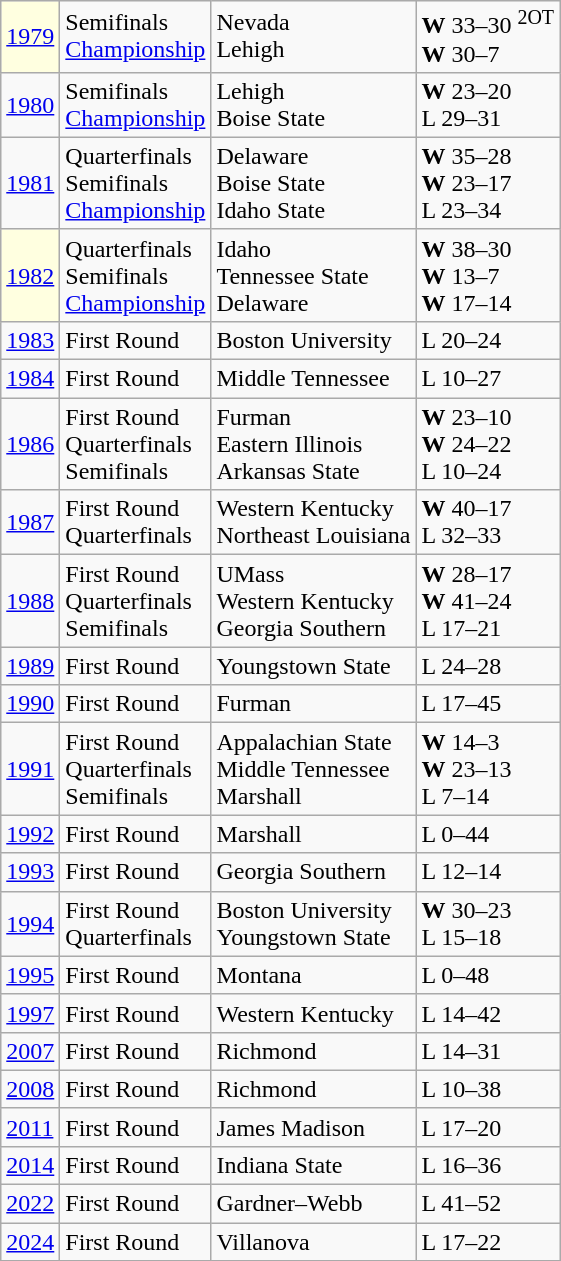<table class="wikitable">
<tr>
<td bgcolor=lightyellow><a href='#'>1979</a></td>
<td>Semifinals<br><a href='#'>Championship</a></td>
<td>Nevada<br>Lehigh</td>
<td><strong>W</strong> 33–30 <sup>2OT</sup><br><strong>W</strong> 30–7</td>
</tr>
<tr>
<td><a href='#'>1980</a></td>
<td>Semifinals<br><a href='#'>Championship</a></td>
<td>Lehigh<br>Boise State</td>
<td><strong>W</strong> 23–20<br>L 29–31</td>
</tr>
<tr>
<td><a href='#'>1981</a></td>
<td>Quarterfinals<br>Semifinals<br><a href='#'>Championship</a></td>
<td>Delaware<br>Boise State<br>Idaho State</td>
<td><strong>W</strong> 35–28<br><strong>W</strong> 23–17<br>L 23–34</td>
</tr>
<tr>
<td bgcolor=lightyellow><a href='#'>1982</a></td>
<td>Quarterfinals<br>Semifinals<br><a href='#'>Championship</a></td>
<td>Idaho<br>Tennessee State<br>Delaware</td>
<td><strong>W</strong> 38–30<br><strong>W</strong> 13–7<br><strong>W</strong> 17–14</td>
</tr>
<tr>
<td><a href='#'>1983</a></td>
<td>First Round</td>
<td>Boston University</td>
<td>L 20–24</td>
</tr>
<tr>
<td><a href='#'>1984</a></td>
<td>First Round</td>
<td>Middle Tennessee</td>
<td>L 10–27</td>
</tr>
<tr>
<td><a href='#'>1986</a></td>
<td>First Round<br>Quarterfinals<br>Semifinals</td>
<td>Furman<br>Eastern Illinois<br>Arkansas State</td>
<td><strong>W</strong> 23–10<br><strong>W</strong> 24–22<br>L 10–24</td>
</tr>
<tr>
<td><a href='#'>1987</a></td>
<td>First Round<br>Quarterfinals</td>
<td>Western Kentucky<br>Northeast Louisiana</td>
<td><strong>W</strong> 40–17<br>L 32–33</td>
</tr>
<tr>
<td><a href='#'>1988</a></td>
<td>First Round<br>Quarterfinals<br>Semifinals</td>
<td>UMass<br>Western Kentucky<br>Georgia Southern</td>
<td><strong>W</strong> 28–17<br><strong>W</strong> 41–24<br>L 17–21</td>
</tr>
<tr>
<td><a href='#'>1989</a></td>
<td>First Round</td>
<td>Youngstown State</td>
<td>L 24–28</td>
</tr>
<tr>
<td><a href='#'>1990</a></td>
<td>First Round</td>
<td>Furman</td>
<td>L 17–45</td>
</tr>
<tr>
<td><a href='#'>1991</a></td>
<td>First Round<br>Quarterfinals<br>Semifinals</td>
<td>Appalachian State<br>Middle Tennessee<br>Marshall</td>
<td><strong>W</strong> 14–3<br><strong>W</strong> 23–13<br>L 7–14</td>
</tr>
<tr>
<td><a href='#'>1992</a></td>
<td>First Round</td>
<td>Marshall</td>
<td>L 0–44</td>
</tr>
<tr>
<td><a href='#'>1993</a></td>
<td>First Round</td>
<td>Georgia Southern</td>
<td>L 12–14</td>
</tr>
<tr>
<td><a href='#'>1994</a></td>
<td>First Round<br>Quarterfinals</td>
<td>Boston University<br>Youngstown State</td>
<td><strong>W</strong> 30–23<br>L 15–18</td>
</tr>
<tr>
<td><a href='#'>1995</a></td>
<td>First Round</td>
<td>Montana</td>
<td>L 0–48</td>
</tr>
<tr>
<td><a href='#'>1997</a></td>
<td>First Round</td>
<td>Western Kentucky</td>
<td>L 14–42</td>
</tr>
<tr>
<td><a href='#'>2007</a></td>
<td>First Round</td>
<td>Richmond</td>
<td>L 14–31</td>
</tr>
<tr>
<td><a href='#'>2008</a></td>
<td>First Round</td>
<td>Richmond</td>
<td>L 10–38</td>
</tr>
<tr>
<td><a href='#'>2011</a></td>
<td>First Round</td>
<td>James Madison</td>
<td>L 17–20</td>
</tr>
<tr>
<td><a href='#'>2014</a></td>
<td>First Round</td>
<td>Indiana State</td>
<td>L 16–36</td>
</tr>
<tr>
<td><a href='#'>2022</a></td>
<td>First Round</td>
<td>Gardner–Webb</td>
<td>L 41–52</td>
</tr>
<tr>
<td><a href='#'>2024</a></td>
<td>First Round</td>
<td>Villanova</td>
<td>L 17–22</td>
</tr>
<tr>
</tr>
</table>
